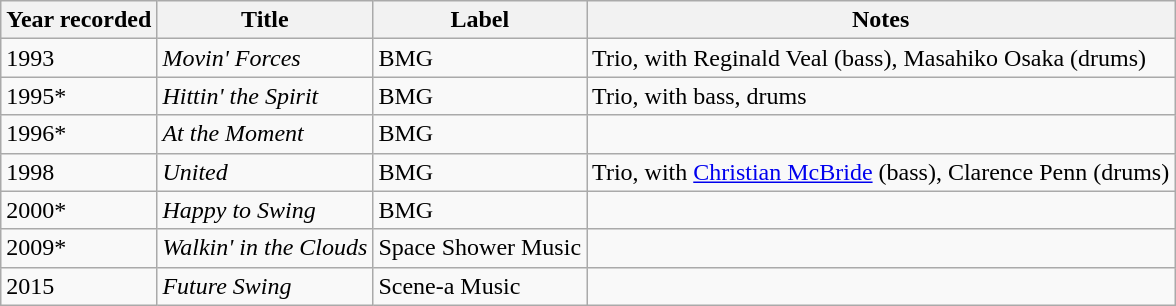<table class="wikitable sortable">
<tr>
<th>Year recorded</th>
<th>Title</th>
<th>Label</th>
<th>Notes</th>
</tr>
<tr>
<td>1993</td>
<td><em>Movin' Forces</em></td>
<td>BMG</td>
<td>Trio, with Reginald Veal (bass), Masahiko Osaka (drums)</td>
</tr>
<tr>
<td>1995*</td>
<td><em>Hittin' the Spirit</em></td>
<td>BMG</td>
<td>Trio, with bass, drums</td>
</tr>
<tr>
<td>1996*</td>
<td><em>At the Moment</em></td>
<td>BMG</td>
<td></td>
</tr>
<tr>
<td>1998</td>
<td><em>United</em></td>
<td>BMG</td>
<td>Trio, with <a href='#'>Christian McBride</a> (bass), Clarence Penn (drums)</td>
</tr>
<tr>
<td>2000*</td>
<td><em>Happy to Swing</em></td>
<td>BMG</td>
<td></td>
</tr>
<tr>
<td>2009*</td>
<td><em>Walkin' in the Clouds</em></td>
<td>Space Shower Music</td>
<td></td>
</tr>
<tr>
<td>2015</td>
<td><em>Future Swing</em></td>
<td>Scene-a Music</td>
<td></td>
</tr>
</table>
